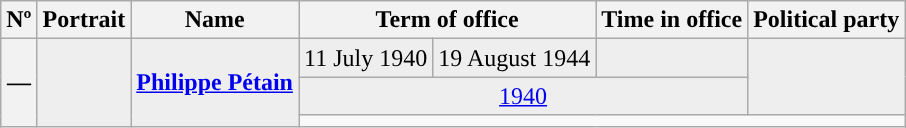<table class="wikitable">
<tr ->
<th>Nº</th>
<th>Portrait</th>
<th>Name<br></th>
<th colspan=2>Term of office</th>
<th>Time in office</th>
<th>Political party</th>
</tr>
<tr - bgcolor=#EEEEEE>
<th rowspan=3 style="background:">—</th>
<td rowspan=3></td>
<td rowspan=3 align=center><strong><a href='#'>Philippe Pétain</a></strong><br></td>
<td>11 July 1940</td>
<td>19 August 1944</td>
<td></td>
<td rowspan=2></td>
</tr>
<tr - bgcolor=#EEEEEE>
<td colspan=3 align=center><a href='#'>1940</a></td>
</tr>
<tr>
<td colspan=4></td>
</tr>
</table>
